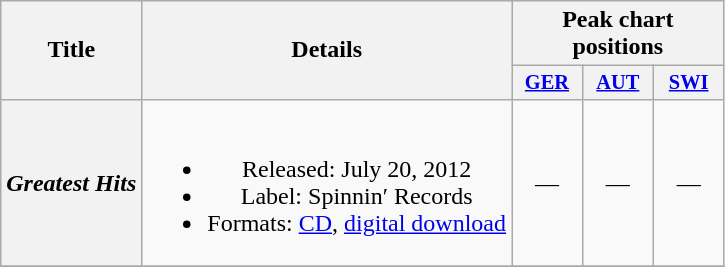<table class="wikitable plainrowheaders" style="text-align:center;">
<tr>
<th scope="col" rowspan="2">Title</th>
<th scope="col" rowspan="2">Details</th>
<th scope="col" colspan="3">Peak chart positions</th>
</tr>
<tr>
<th scope="col" style="width:3em;font-size:85%;"><a href='#'>GER</a><br></th>
<th scope="col" style="width:3em;font-size:85%;"><a href='#'>AUT</a><br></th>
<th scope="col" style="width:3em;font-size:85%;"><a href='#'>SWI</a><br></th>
</tr>
<tr>
<th scope="row"><em>Greatest Hits</em></th>
<td><br><ul><li>Released: July 20, 2012</li><li>Label: Spinnin′ Records</li><li>Formats: <a href='#'>CD</a>, <a href='#'>digital download</a></li></ul></td>
<td>—</td>
<td>—</td>
<td>—</td>
</tr>
<tr>
</tr>
</table>
